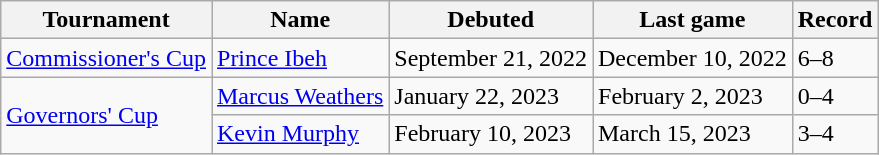<table class="wikitable">
<tr>
<th>Tournament</th>
<th>Name</th>
<th>Debuted</th>
<th>Last game</th>
<th>Record</th>
</tr>
<tr>
<td><a href='#'>Commissioner's Cup</a></td>
<td><a href='#'>Prince Ibeh</a></td>
<td>September 21, 2022 </td>
<td>December 10, 2022 </td>
<td>6–8</td>
</tr>
<tr>
<td rowspan="2"><a href='#'>Governors' Cup</a></td>
<td><a href='#'>Marcus Weathers</a></td>
<td>January 22, 2023 </td>
<td>February 2, 2023 </td>
<td>0–4</td>
</tr>
<tr>
<td><a href='#'>Kevin Murphy</a></td>
<td>February 10, 2023 </td>
<td>March 15, 2023 </td>
<td>3–4</td>
</tr>
</table>
